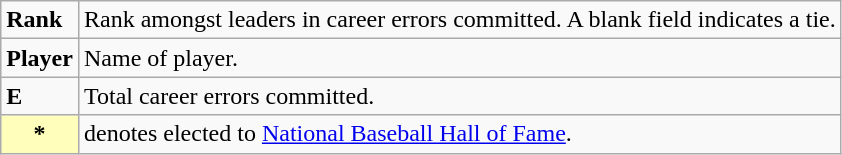<table class="wikitable" style="font-size:100%;">
<tr>
<td><strong>Rank</strong></td>
<td>Rank amongst leaders in career errors committed. A blank field indicates a tie.</td>
</tr>
<tr>
<td><strong>Player</strong></td>
<td>Name of player.</td>
</tr>
<tr>
<td><strong>E</strong></td>
<td>Total career errors committed.</td>
</tr>
<tr>
<th scope="row" style="background-color:#ffffbb">*</th>
<td>denotes elected to <a href='#'>National Baseball Hall of Fame</a>.</td>
</tr>
</table>
